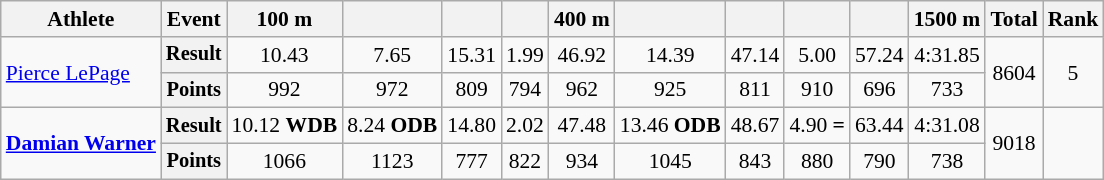<table class=wikitable style=font-size:90%;text-align:center>
<tr>
<th>Athlete</th>
<th>Event</th>
<th>100 m</th>
<th></th>
<th></th>
<th></th>
<th>400 m</th>
<th></th>
<th></th>
<th></th>
<th></th>
<th>1500 m</th>
<th>Total</th>
<th>Rank</th>
</tr>
<tr>
<td rowspan=2 align=left><a href='#'>Pierce LePage</a></td>
<th style=font-size:95%>Result</th>
<td>10.43</td>
<td>7.65</td>
<td>15.31</td>
<td>1.99</td>
<td>46.92</td>
<td>14.39</td>
<td>47.14</td>
<td>5.00</td>
<td>57.24 <strong></strong></td>
<td>4:31.85 <strong></strong></td>
<td rowspan=2>8604 <strong></strong></td>
<td rowspan=2>5</td>
</tr>
<tr>
<th style=font-size:95%>Points</th>
<td>992</td>
<td>972</td>
<td>809</td>
<td>794</td>
<td>962</td>
<td>925</td>
<td>811</td>
<td>910</td>
<td>696</td>
<td>733</td>
</tr>
<tr>
<td rowspan=2 align=left><strong><a href='#'>Damian Warner</a></strong></td>
<th style=font-size:95%>Result</th>
<td>10.12 <strong>WDB</strong></td>
<td>8.24 <strong>ODB</strong></td>
<td>14.80</td>
<td>2.02</td>
<td>47.48</td>
<td>13.46 <strong>ODB</strong></td>
<td>48.67</td>
<td>4.90 <strong>=</strong></td>
<td>63.44 <strong></strong></td>
<td>4:31.08</td>
<td rowspan=2>9018 <strong></strong></td>
<td rowspan=2></td>
</tr>
<tr>
<th style=font-size:95%>Points</th>
<td>1066</td>
<td>1123</td>
<td>777</td>
<td>822</td>
<td>934</td>
<td>1045</td>
<td>843</td>
<td>880</td>
<td>790</td>
<td>738</td>
</tr>
</table>
